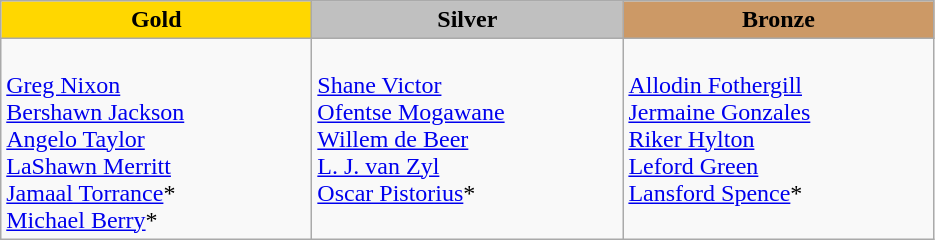<table class="wikitable" style="text-align:left">
<tr align="center">
<td width=200 bgcolor=gold><strong>Gold</strong></td>
<td width=200 bgcolor=silver><strong>Silver</strong></td>
<td width=200 bgcolor=CC9966><strong>Bronze</strong></td>
</tr>
<tr>
<td valign=top><em></em><br><a href='#'>Greg Nixon</a><br><a href='#'>Bershawn Jackson</a><br><a href='#'>Angelo Taylor</a><br><a href='#'>LaShawn Merritt</a><br><a href='#'>Jamaal Torrance</a>*<br><a href='#'>Michael Berry</a>*</td>
<td valign=top><em></em><br><a href='#'>Shane Victor</a><br><a href='#'>Ofentse Mogawane</a><br><a href='#'>Willem de Beer</a><br><a href='#'>L. J. van Zyl</a><br><a href='#'>Oscar Pistorius</a>*</td>
<td valign=top><em></em><br><a href='#'>Allodin Fothergill</a><br><a href='#'>Jermaine Gonzales</a><br><a href='#'>Riker Hylton</a><br><a href='#'>Leford Green</a><br><a href='#'>Lansford Spence</a>*</td>
</tr>
</table>
